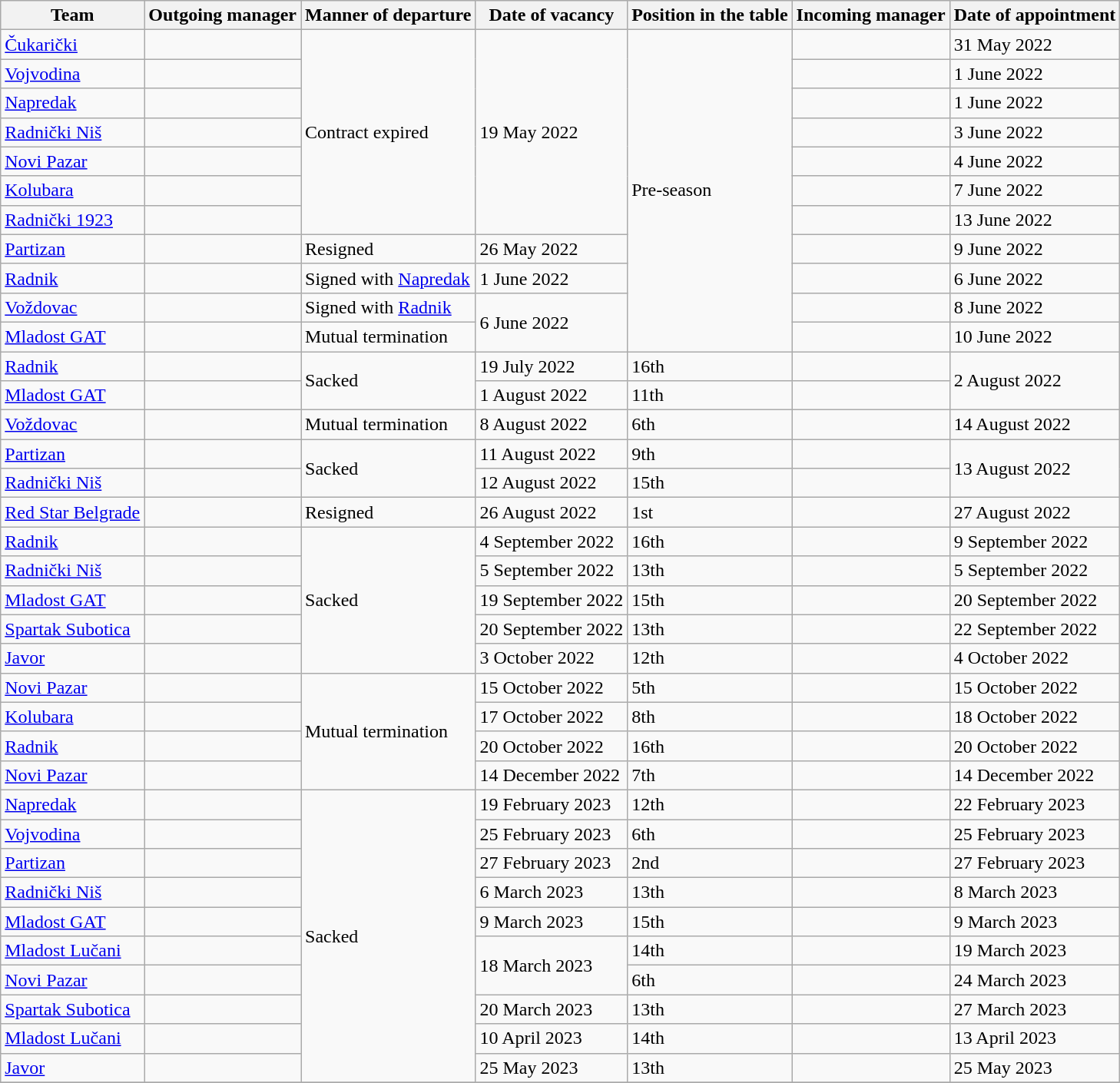<table class="wikitable">
<tr>
<th>Team</th>
<th>Outgoing manager</th>
<th>Manner of departure</th>
<th>Date of vacancy</th>
<th>Position in the table</th>
<th>Incoming manager</th>
<th>Date of appointment</th>
</tr>
<tr>
<td><a href='#'>Čukarički</a></td>
<td> </td>
<td rowspan=7>Contract expired</td>
<td rowspan=7>19 May 2022</td>
<td rowspan=11>Pre-season</td>
<td> </td>
<td>31 May 2022</td>
</tr>
<tr>
<td><a href='#'>Vojvodina</a></td>
<td> </td>
<td> </td>
<td>1 June 2022</td>
</tr>
<tr>
<td><a href='#'>Napredak</a></td>
<td> </td>
<td> </td>
<td>1 June 2022</td>
</tr>
<tr>
<td><a href='#'>Radnički Niš</a></td>
<td> </td>
<td> </td>
<td>3 June 2022</td>
</tr>
<tr>
<td><a href='#'>Novi Pazar</a></td>
<td> </td>
<td> </td>
<td>4 June 2022</td>
</tr>
<tr>
<td><a href='#'>Kolubara</a></td>
<td> </td>
<td> </td>
<td>7 June 2022</td>
</tr>
<tr>
<td><a href='#'>Radnički 1923</a></td>
<td> </td>
<td> </td>
<td>13 June 2022</td>
</tr>
<tr>
<td><a href='#'>Partizan</a></td>
<td> </td>
<td>Resigned</td>
<td>26 May 2022</td>
<td> </td>
<td>9 June 2022</td>
</tr>
<tr>
<td><a href='#'>Radnik</a></td>
<td> </td>
<td>Signed with <a href='#'>Napredak</a></td>
<td>1 June 2022</td>
<td> </td>
<td>6 June 2022</td>
</tr>
<tr>
<td><a href='#'>Voždovac</a></td>
<td> </td>
<td>Signed with <a href='#'>Radnik</a></td>
<td rowspan=2>6 June 2022</td>
<td> </td>
<td>8 June 2022</td>
</tr>
<tr>
<td><a href='#'>Mladost GAT</a></td>
<td> </td>
<td>Mutual termination</td>
<td> </td>
<td>10 June 2022</td>
</tr>
<tr>
<td><a href='#'>Radnik</a></td>
<td> </td>
<td rowspan=2>Sacked</td>
<td>19 July 2022</td>
<td>16th</td>
<td> </td>
<td rowspan=2>2 August 2022</td>
</tr>
<tr>
<td><a href='#'>Mladost GAT</a></td>
<td> </td>
<td>1 August 2022</td>
<td>11th</td>
<td> </td>
</tr>
<tr>
<td><a href='#'>Voždovac</a></td>
<td> </td>
<td>Mutual termination</td>
<td>8 August 2022</td>
<td>6th</td>
<td> </td>
<td>14 August 2022</td>
</tr>
<tr>
<td><a href='#'>Partizan</a></td>
<td> </td>
<td rowspan=2>Sacked</td>
<td>11 August 2022</td>
<td>9th</td>
<td> </td>
<td rowspan=2>13 August 2022</td>
</tr>
<tr>
<td><a href='#'>Radnički Niš</a></td>
<td> </td>
<td>12 August 2022</td>
<td>15th</td>
<td> </td>
</tr>
<tr>
<td><a href='#'>Red Star Belgrade</a></td>
<td> </td>
<td>Resigned</td>
<td>26 August 2022</td>
<td>1st</td>
<td> </td>
<td>27 August 2022</td>
</tr>
<tr>
<td><a href='#'>Radnik</a></td>
<td> </td>
<td rowspan=5>Sacked</td>
<td>4 September 2022</td>
<td>16th</td>
<td> </td>
<td>9 September 2022</td>
</tr>
<tr>
<td><a href='#'>Radnički Niš</a></td>
<td> </td>
<td>5 September 2022</td>
<td>13th</td>
<td> </td>
<td>5 September 2022</td>
</tr>
<tr>
<td><a href='#'>Mladost GAT</a></td>
<td> </td>
<td>19 September 2022</td>
<td>15th</td>
<td> </td>
<td>20 September 2022</td>
</tr>
<tr>
<td><a href='#'>Spartak Subotica</a></td>
<td> </td>
<td>20 September 2022</td>
<td>13th</td>
<td> </td>
<td>22 September 2022</td>
</tr>
<tr>
<td><a href='#'>Javor</a></td>
<td> </td>
<td>3 October 2022</td>
<td>12th</td>
<td> </td>
<td>4 October 2022</td>
</tr>
<tr>
<td><a href='#'>Novi Pazar</a></td>
<td> </td>
<td rowspan=4>Mutual termination</td>
<td>15 October 2022</td>
<td>5th</td>
<td> </td>
<td>15 October 2022</td>
</tr>
<tr>
<td><a href='#'>Kolubara</a></td>
<td> </td>
<td>17 October 2022</td>
<td>8th</td>
<td> </td>
<td>18 October 2022</td>
</tr>
<tr>
<td><a href='#'>Radnik</a></td>
<td> </td>
<td>20 October 2022</td>
<td>16th</td>
<td> </td>
<td>20 October 2022</td>
</tr>
<tr>
<td><a href='#'>Novi Pazar</a></td>
<td> </td>
<td>14 December 2022</td>
<td>7th</td>
<td> </td>
<td>14 December 2022</td>
</tr>
<tr>
<td><a href='#'>Napredak</a></td>
<td> </td>
<td rowspan=10>Sacked</td>
<td>19 February 2023</td>
<td>12th</td>
<td> </td>
<td>22 February 2023</td>
</tr>
<tr>
<td><a href='#'>Vojvodina</a></td>
<td> </td>
<td>25 February 2023</td>
<td>6th</td>
<td> </td>
<td>25 February 2023</td>
</tr>
<tr>
<td><a href='#'>Partizan</a></td>
<td> </td>
<td>27 February 2023</td>
<td>2nd</td>
<td> </td>
<td>27 February 2023</td>
</tr>
<tr>
<td><a href='#'>Radnički Niš</a></td>
<td> </td>
<td>6 March 2023</td>
<td>13th</td>
<td> </td>
<td>8 March 2023</td>
</tr>
<tr>
<td><a href='#'>Mladost GAT</a></td>
<td> </td>
<td>9 March 2023</td>
<td>15th</td>
<td> </td>
<td>9 March 2023</td>
</tr>
<tr>
<td><a href='#'>Mladost Lučani</a></td>
<td> </td>
<td rowspan=2>18 March 2023</td>
<td>14th</td>
<td> </td>
<td>19 March 2023</td>
</tr>
<tr>
<td><a href='#'>Novi Pazar</a></td>
<td> </td>
<td>6th</td>
<td> </td>
<td>24 March 2023</td>
</tr>
<tr>
<td><a href='#'>Spartak Subotica</a></td>
<td> </td>
<td>20 March 2023</td>
<td>13th</td>
<td> </td>
<td>27 March 2023</td>
</tr>
<tr>
<td><a href='#'>Mladost Lučani</a></td>
<td> </td>
<td>10 April 2023</td>
<td>14th</td>
<td> </td>
<td>13 April 2023</td>
</tr>
<tr>
<td><a href='#'>Javor</a></td>
<td> </td>
<td>25 May 2023</td>
<td>13th</td>
<td> </td>
<td>25 May 2023</td>
</tr>
<tr>
</tr>
</table>
